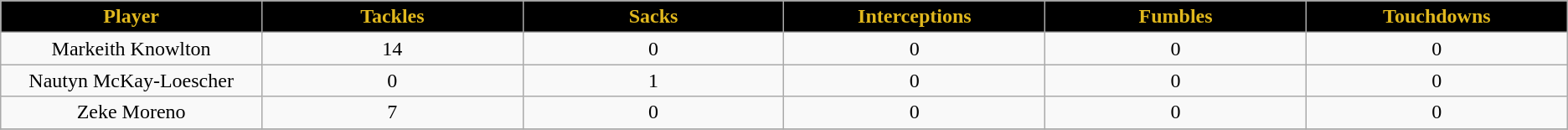<table class="wikitable sortable sortable">
<tr>
<th style="background:black;color:#e1b81e;" width="8%">Player</th>
<th style="background:black;color:#e1b81e;" width="8%">Tackles</th>
<th style="background:black;color:#e1b81e;" width="8%">Sacks</th>
<th style="background:black;color:#e1b81e;" width="8%">Interceptions</th>
<th style="background:black;color:#e1b81e;" width="8%">Fumbles</th>
<th style="background:black;color:#e1b81e;" width="8%">Touchdowns</th>
</tr>
<tr align="center">
<td>Markeith Knowlton</td>
<td>14</td>
<td>0</td>
<td>0</td>
<td>0</td>
<td>0</td>
</tr>
<tr align="center">
<td>Nautyn McKay-Loescher</td>
<td>0</td>
<td>1</td>
<td>0</td>
<td>0</td>
<td>0</td>
</tr>
<tr align="center">
<td>Zeke Moreno</td>
<td>7</td>
<td>0</td>
<td>0</td>
<td>0</td>
<td>0</td>
</tr>
<tr>
</tr>
</table>
